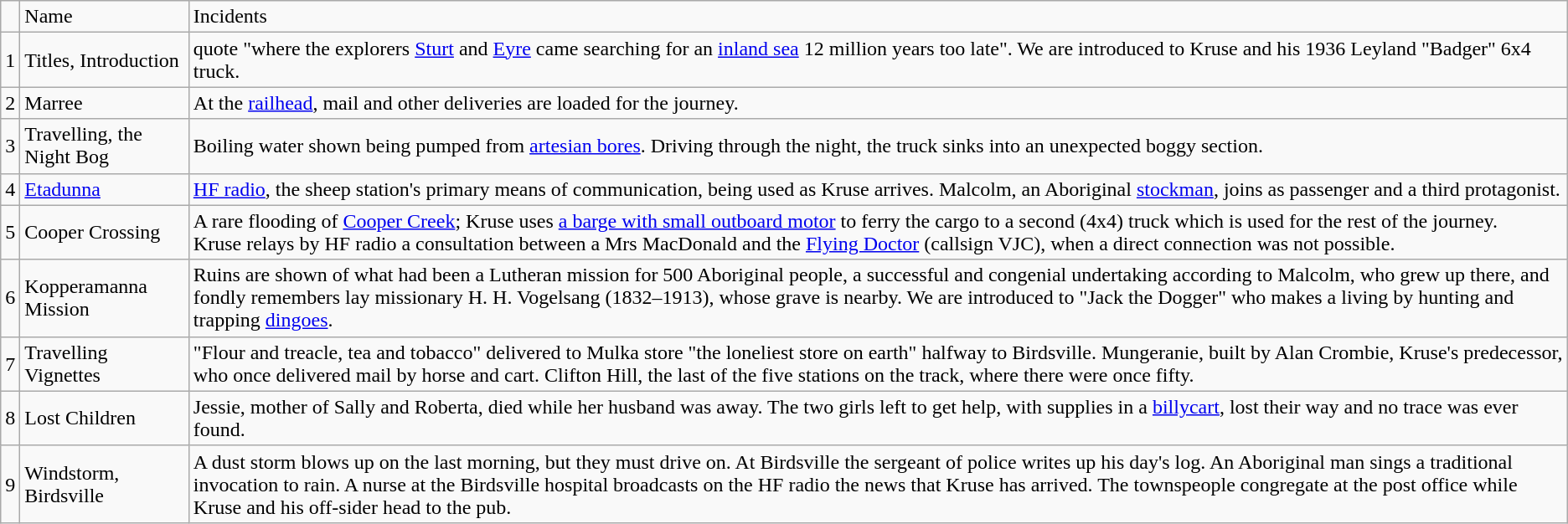<table class="wikitable">
<tr>
<td></td>
<td>Name</td>
<td>Incidents</td>
</tr>
<tr>
<td>1</td>
<td>Titles, Introduction</td>
<td>quote "where the explorers <a href='#'>Sturt</a> and <a href='#'>Eyre</a> came searching for an <a href='#'>inland sea</a> 12 million years too late". We are introduced to Kruse and his 1936 Leyland "Badger" 6x4 truck.</td>
</tr>
<tr>
<td>2</td>
<td>Marree</td>
<td>At the <a href='#'>railhead</a>, mail and other deliveries are loaded for the  journey.</td>
</tr>
<tr>
<td>3</td>
<td>Travelling, the Night Bog</td>
<td>Boiling water shown being pumped from <a href='#'>artesian bores</a>. Driving through the night, the truck sinks into an unexpected boggy section.</td>
</tr>
<tr>
<td>4</td>
<td><a href='#'>Etadunna</a></td>
<td><a href='#'>HF radio</a>, the sheep station's primary means of communication, being used as Kruse arrives. Malcolm, an Aboriginal <a href='#'>stockman</a>, joins as passenger and a third protagonist.</td>
</tr>
<tr>
<td>5</td>
<td>Cooper Crossing</td>
<td>A rare flooding of <a href='#'>Cooper Creek</a>; Kruse uses <a href='#'>a barge with small outboard motor</a> to ferry the cargo to a second (4x4) truck which is used for the rest of the journey.<br>Kruse relays by HF radio a consultation between a Mrs MacDonald and the <a href='#'>Flying Doctor</a> (callsign VJC), when a direct connection was not possible.</td>
</tr>
<tr>
<td>6</td>
<td>Kopperamanna Mission</td>
<td>Ruins are shown of what had been a Lutheran mission for 500 Aboriginal people, a successful and congenial undertaking according to Malcolm, who grew up there, and fondly remembers lay missionary H. H. Vogelsang (1832–1913), whose grave is nearby. We are introduced to "Jack the Dogger" who makes a living by hunting and trapping <a href='#'>dingoes</a>.</td>
</tr>
<tr>
<td>7</td>
<td>Travelling Vignettes</td>
<td>"Flour and treacle, tea and tobacco" delivered to Mulka store "the loneliest store on earth" halfway to Birdsville. Mungeranie, built by Alan Crombie, Kruse's predecessor, who once delivered mail by horse and cart. Clifton Hill, the last of the five stations on the track, where there were once fifty.</td>
</tr>
<tr>
<td>8</td>
<td>Lost Children</td>
<td>Jessie, mother of Sally and Roberta, died while her husband was away. The two girls left to get help, with supplies in a <a href='#'>billycart</a>, lost their way and no trace was ever found.</td>
</tr>
<tr>
<td>9</td>
<td>Windstorm, Birdsville</td>
<td>A dust storm blows up on the last morning, but they must drive on. At Birdsville the sergeant of police writes up his day's log. An Aboriginal man sings a traditional invocation to rain. A nurse at the Birdsville hospital broadcasts on the HF radio the news that Kruse has arrived. The townspeople congregate at the post office while Kruse and his off-sider head to the pub.</td>
</tr>
</table>
